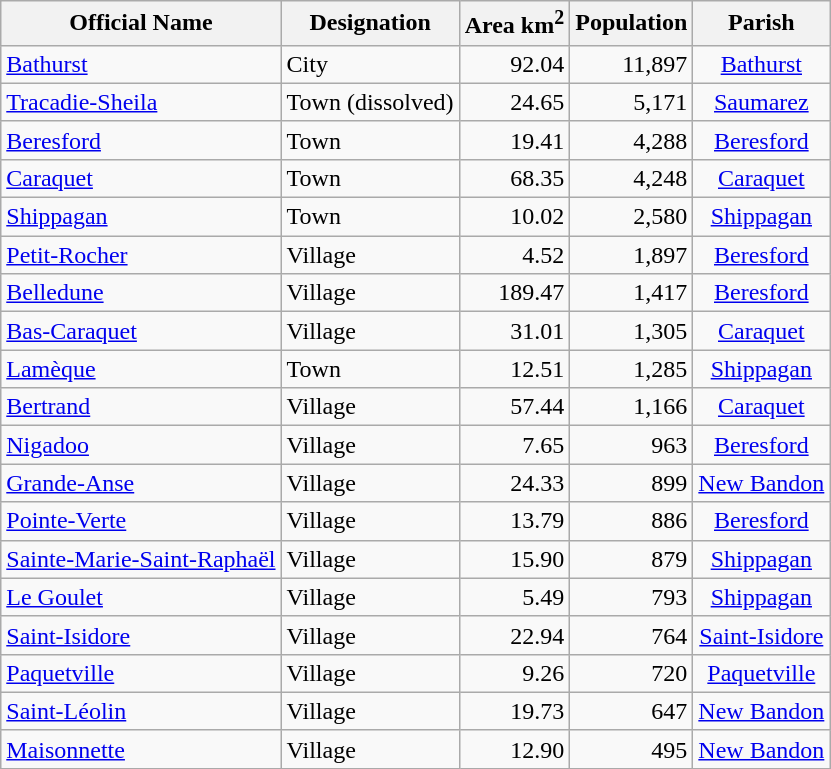<table class="wikitable">
<tr>
<th>Official Name</th>
<th>Designation</th>
<th>Area km<sup>2</sup></th>
<th>Population</th>
<th>Parish</th>
</tr>
<tr>
<td><a href='#'>Bathurst</a></td>
<td>City</td>
<td align="right">92.04</td>
<td align="right">11,897</td>
<td align="center"><a href='#'>Bathurst</a></td>
</tr>
<tr>
<td><a href='#'>Tracadie-Sheila</a></td>
<td>Town (dissolved)</td>
<td align="right">24.65</td>
<td align="right">5,171</td>
<td align="center"><a href='#'>Saumarez</a></td>
</tr>
<tr>
<td><a href='#'>Beresford</a></td>
<td>Town</td>
<td align="right">19.41</td>
<td align="right">4,288</td>
<td align="center"><a href='#'>Beresford</a></td>
</tr>
<tr>
<td><a href='#'>Caraquet</a></td>
<td>Town</td>
<td align="right">68.35</td>
<td align="right">4,248</td>
<td align="center"><a href='#'>Caraquet</a></td>
</tr>
<tr>
<td><a href='#'>Shippagan</a></td>
<td>Town</td>
<td align="right">10.02</td>
<td align="right">2,580</td>
<td align="center"><a href='#'>Shippagan</a></td>
</tr>
<tr>
<td><a href='#'>Petit-Rocher</a></td>
<td>Village</td>
<td align="right">4.52</td>
<td align="right">1,897</td>
<td align="center"><a href='#'>Beresford</a></td>
</tr>
<tr>
<td><a href='#'>Belledune</a></td>
<td>Village</td>
<td align="right">189.47</td>
<td align="right">1,417</td>
<td align="center"><a href='#'>Beresford</a></td>
</tr>
<tr>
<td><a href='#'>Bas-Caraquet</a></td>
<td>Village</td>
<td align="right">31.01</td>
<td align="right">1,305</td>
<td align="center"><a href='#'>Caraquet</a></td>
</tr>
<tr>
<td><a href='#'>Lamèque</a></td>
<td>Town</td>
<td align="right">12.51</td>
<td align="right">1,285</td>
<td align="center"><a href='#'>Shippagan</a></td>
</tr>
<tr>
<td><a href='#'>Bertrand</a></td>
<td>Village</td>
<td align="right">57.44</td>
<td align="right">1,166</td>
<td align="center"><a href='#'>Caraquet</a></td>
</tr>
<tr>
<td><a href='#'>Nigadoo</a></td>
<td>Village</td>
<td align="right">7.65</td>
<td align="right">963</td>
<td align="center"><a href='#'>Beresford</a></td>
</tr>
<tr>
<td><a href='#'>Grande-Anse</a></td>
<td>Village</td>
<td align="right">24.33</td>
<td align="right">899</td>
<td align="center"><a href='#'>New Bandon</a></td>
</tr>
<tr>
<td><a href='#'>Pointe-Verte</a></td>
<td>Village</td>
<td align="right">13.79</td>
<td align="right">886</td>
<td align="center"><a href='#'>Beresford</a></td>
</tr>
<tr>
<td><a href='#'>Sainte-Marie-Saint-Raphaël</a></td>
<td>Village</td>
<td align="right">15.90</td>
<td align="right">879</td>
<td align="center"><a href='#'>Shippagan</a></td>
</tr>
<tr>
<td><a href='#'>Le Goulet</a></td>
<td>Village</td>
<td align="right">5.49</td>
<td align="right">793</td>
<td align="center"><a href='#'>Shippagan</a></td>
</tr>
<tr>
<td><a href='#'>Saint-Isidore</a></td>
<td>Village</td>
<td align="right">22.94</td>
<td align="right">764</td>
<td align="center"><a href='#'>Saint-Isidore</a></td>
</tr>
<tr>
<td><a href='#'>Paquetville</a></td>
<td>Village</td>
<td align="right">9.26</td>
<td align="right">720</td>
<td align="center"><a href='#'>Paquetville</a></td>
</tr>
<tr>
<td><a href='#'>Saint-Léolin</a></td>
<td>Village</td>
<td align="right">19.73</td>
<td align="right">647</td>
<td align="center"><a href='#'>New Bandon</a></td>
</tr>
<tr>
<td><a href='#'>Maisonnette</a></td>
<td>Village</td>
<td align="right">12.90</td>
<td align="right">495</td>
<td align="center"><a href='#'>New Bandon</a></td>
</tr>
</table>
